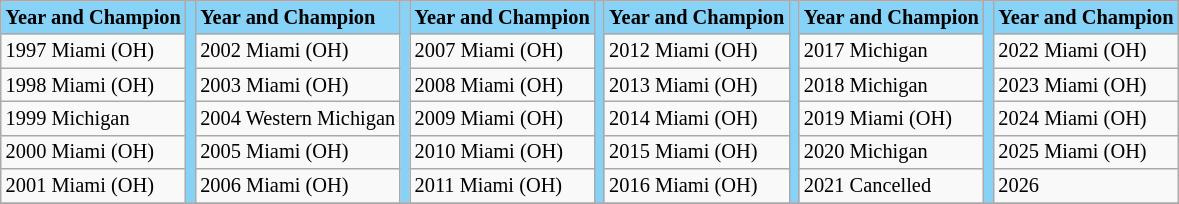<table class="wikitable" style="font-size:85%;">
<tr ! style="background-color: #87D3F8;">
<td><strong>Year and Champion</strong></td>
<td rowspan=6></td>
<td><strong>Year and Champion</strong></td>
<td rowspan=6></td>
<td><strong>Year and Champion</strong></td>
<td rowspan=6></td>
<td><strong>Year and Champion</strong></td>
<td rowspan=6></td>
<td><strong>Year and Champion</strong></td>
<td rowspan=6></td>
<td><strong>Year and Champion</strong></td>
</tr>
<tr --->
<td>1997 Miami (OH)</td>
<td>2002 Miami (OH)</td>
<td>2007 Miami (OH)</td>
<td>2012 Miami (OH)</td>
<td>2017 Michigan</td>
<td>2022 Miami (OH)</td>
</tr>
<tr --->
<td>1998 Miami (OH)</td>
<td>2003 Miami (OH)</td>
<td>2008 Miami (OH)</td>
<td>2013 Miami (OH)</td>
<td>2018 Michigan</td>
<td>2023 Miami (OH)</td>
</tr>
<tr --->
<td>1999 Michigan</td>
<td>2004 Western Michigan</td>
<td>2009 Miami (OH)</td>
<td>2014 Miami (OH)</td>
<td>2019 Miami (OH)</td>
<td>2024 Miami (OH)</td>
</tr>
<tr --->
<td>2000 Miami (OH)</td>
<td>2005 Miami (OH)</td>
<td>2010 Miami (OH)</td>
<td>2015 Miami (OH)</td>
<td>2020 Michigan</td>
<td>2025 Miami (OH)</td>
</tr>
<tr --->
<td>2001 Miami (OH)</td>
<td>2006 Miami (OH)</td>
<td>2011 Miami (OH)</td>
<td>2016 Miami (OH)</td>
<td>2021 Cancelled</td>
<td>2026</td>
</tr>
<tr --->
</tr>
</table>
